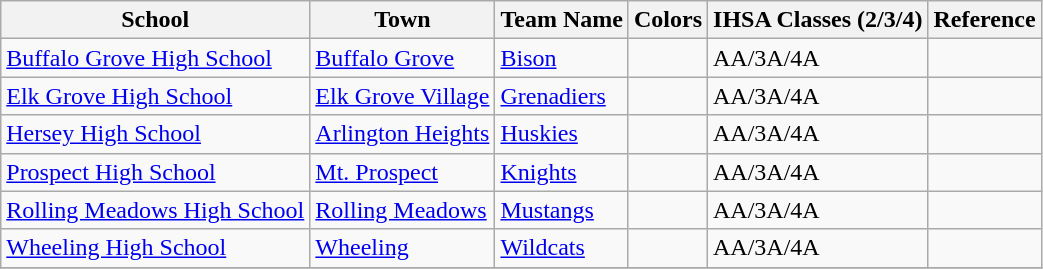<table class="wikitable">
<tr>
<th>School</th>
<th>Town</th>
<th>Team Name</th>
<th>Colors</th>
<th>IHSA Classes (2/3/4)</th>
<th>Reference</th>
</tr>
<tr>
<td><a href='#'>Buffalo Grove High School</a></td>
<td><a href='#'>Buffalo Grove</a></td>
<td><a href='#'>Bison</a></td>
<td>  </td>
<td>AA/3A/4A</td>
<td></td>
</tr>
<tr>
<td><a href='#'>Elk Grove High School</a></td>
<td><a href='#'>Elk Grove Village</a></td>
<td><a href='#'>Grenadiers</a></td>
<td> </td>
<td>AA/3A/4A</td>
<td></td>
</tr>
<tr>
<td><a href='#'>Hersey High School</a></td>
<td><a href='#'>Arlington Heights</a></td>
<td><a href='#'>Huskies</a></td>
<td>  </td>
<td>AA/3A/4A</td>
<td></td>
</tr>
<tr>
<td><a href='#'>Prospect High School</a></td>
<td><a href='#'>Mt. Prospect</a></td>
<td><a href='#'>Knights</a></td>
<td> </td>
<td>AA/3A/4A</td>
<td></td>
</tr>
<tr>
<td><a href='#'>Rolling Meadows High School</a></td>
<td><a href='#'>Rolling Meadows</a></td>
<td><a href='#'>Mustangs</a></td>
<td>  </td>
<td>AA/3A/4A</td>
<td></td>
</tr>
<tr>
<td><a href='#'>Wheeling High School</a></td>
<td><a href='#'>Wheeling</a></td>
<td><a href='#'>Wildcats</a></td>
<td> </td>
<td>AA/3A/4A</td>
<td></td>
</tr>
<tr>
</tr>
</table>
